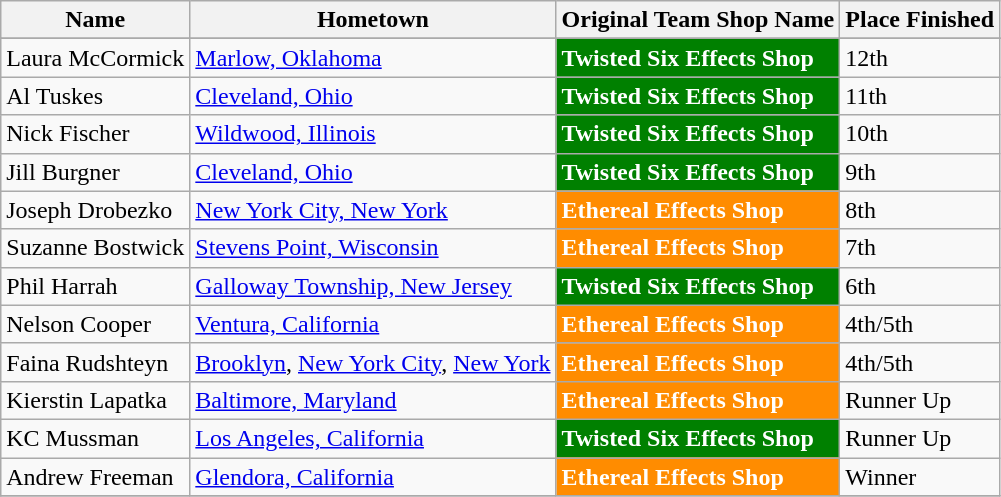<table class="wikitable sortable">
<tr>
<th>Name</th>
<th>Hometown</th>
<th>Original Team Shop Name</th>
<th>Place Finished</th>
</tr>
<tr>
</tr>
<tr>
<td>Laura McCormick</td>
<td><a href='#'>Marlow, Oklahoma</a></td>
<td style="background:green; color:#fff;"><strong>Twisted Six Effects Shop</strong></td>
<td>12th</td>
</tr>
<tr>
<td>Al Tuskes</td>
<td><a href='#'>Cleveland, Ohio</a></td>
<td style="background:green; color:#fff;"><strong>Twisted Six Effects Shop</strong></td>
<td>11th</td>
</tr>
<tr>
<td>Nick Fischer</td>
<td><a href='#'>Wildwood, Illinois</a></td>
<td style="background:green; color:#fff;"><strong>Twisted Six Effects Shop</strong></td>
<td>10th</td>
</tr>
<tr>
<td>Jill Burgner</td>
<td><a href='#'>Cleveland, Ohio</a></td>
<td style="background:green; color:#fff;"><strong>Twisted Six Effects Shop</strong></td>
<td>9th</td>
</tr>
<tr>
<td>Joseph Drobezko</td>
<td><a href='#'>New York City, New York</a></td>
<td style="background:darkorange; color:#fff;"><strong>Ethereal Effects Shop</strong></td>
<td>8th</td>
</tr>
<tr>
<td>Suzanne Bostwick</td>
<td><a href='#'>Stevens Point, Wisconsin</a></td>
<td style="background:darkorange; color:#fff;"><strong>Ethereal Effects Shop</strong></td>
<td>7th</td>
</tr>
<tr>
<td>Phil Harrah</td>
<td><a href='#'>Galloway Township, New Jersey</a></td>
<td style="background:green; color:#fff;"><strong>Twisted Six Effects Shop</strong></td>
<td>6th</td>
</tr>
<tr>
<td>Nelson Cooper</td>
<td><a href='#'>Ventura, California</a></td>
<td style="background:darkorange; color:#fff;"><strong>Ethereal Effects Shop</strong></td>
<td>4th/5th</td>
</tr>
<tr>
<td>Faina Rudshteyn</td>
<td><a href='#'>Brooklyn</a>, <a href='#'>New York City</a>, <a href='#'>New York</a></td>
<td style="background:darkorange; color:#fff;"><strong>Ethereal Effects Shop</strong></td>
<td>4th/5th</td>
</tr>
<tr>
<td>Kierstin Lapatka</td>
<td><a href='#'>Baltimore, Maryland</a></td>
<td style="background:darkorange; color:#fff;"><strong>Ethereal Effects Shop</strong></td>
<td>Runner Up</td>
</tr>
<tr>
<td>KC Mussman</td>
<td><a href='#'>Los Angeles, California</a></td>
<td style="background:green; color:#fff;"><strong>Twisted Six Effects Shop</strong></td>
<td>Runner Up</td>
</tr>
<tr>
<td>Andrew Freeman</td>
<td><a href='#'>Glendora, California</a></td>
<td style="background:darkorange; color:#fff;"><strong>Ethereal Effects Shop</strong></td>
<td>Winner</td>
</tr>
<tr>
</tr>
</table>
